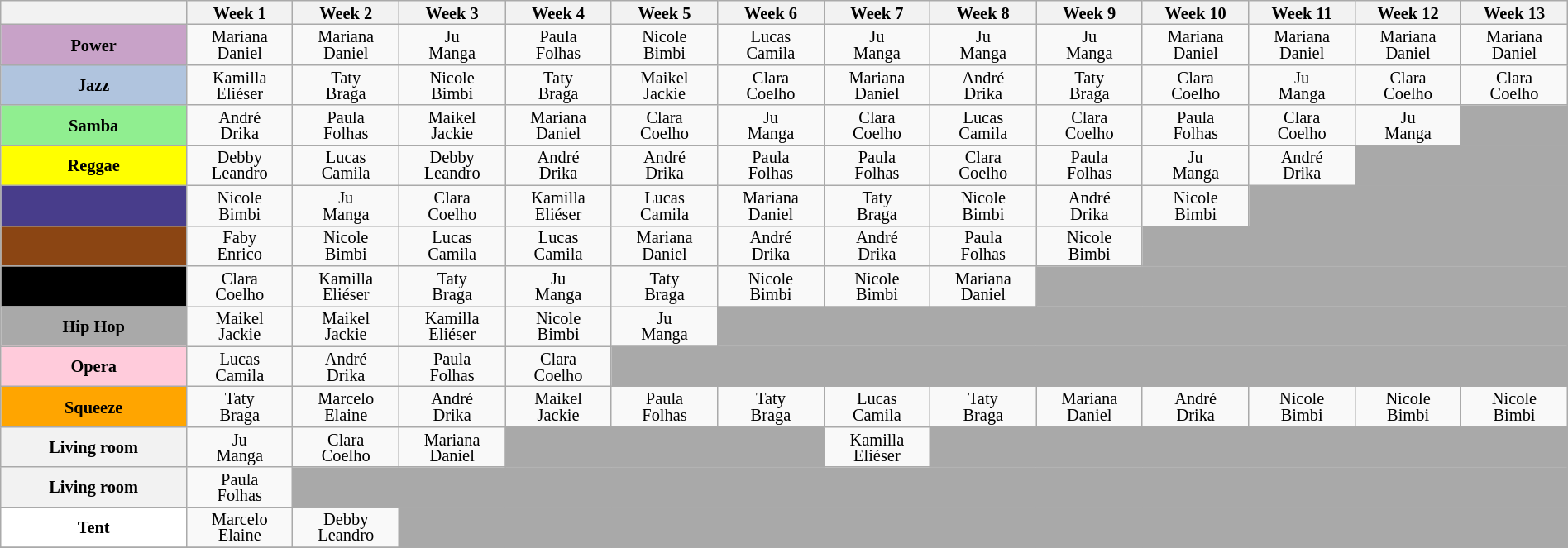<table class="wikitable" style="text-align:center; font-size:85%; width:100%; line-height:13px;">
<tr>
<th style="width:10.5%"></th>
<th style="width:06.0%">Week 1</th>
<th style="width:06.0%">Week 2</th>
<th style="width:06.0%">Week 3</th>
<th style="width:06.0%">Week 4</th>
<th style="width:06.0%">Week 5</th>
<th style="width:06.0%">Week 6</th>
<th style="width:06.0%">Week 7</th>
<th style="width:06.0%">Week 8</th>
<th style="width:06.0%">Week 9</th>
<th style="width:06.0%">Week 10</th>
<th style="width:06.0%">Week 11</th>
<th style="width:06.0%">Week 12</th>
<th style="width:06.0%">Week 13</th>
</tr>
<tr>
<td bgcolor=C8A2C8><strong>Power<br></strong></td>
<td>Mariana<br>Daniel</td>
<td>Mariana<br>Daniel</td>
<td>Ju<br>Manga</td>
<td>Paula<br>Folhas</td>
<td>Nicole<br>Bimbi</td>
<td>Lucas<br>Camila</td>
<td>Ju<br>Manga</td>
<td>Ju<br>Manga</td>
<td>Ju<br>Manga</td>
<td>Mariana<br>Daniel</td>
<td>Mariana<br>Daniel</td>
<td>Mariana<br>Daniel</td>
<td>Mariana<br>Daniel</td>
</tr>
<tr>
<td bgcolor=B0C4DE><strong>Jazz<br></strong></td>
<td>Kamilla<br>Eliéser</td>
<td>Taty<br>Braga</td>
<td>Nicole<br>Bimbi</td>
<td>Taty<br>Braga</td>
<td>Maikel<br>Jackie</td>
<td>Clara<br>Coelho</td>
<td>Mariana<br>Daniel</td>
<td>André<br>Drika</td>
<td>Taty<br>Braga</td>
<td>Clara<br>Coelho</td>
<td>Ju<br>Manga</td>
<td>Clara<br>Coelho</td>
<td>Clara<br>Coelho</td>
</tr>
<tr>
<td bgcolor=90EE90><strong>Samba<br></strong></td>
<td>André<br>Drika</td>
<td>Paula<br>Folhas</td>
<td>Maikel<br>Jackie</td>
<td>Mariana<br>Daniel</td>
<td>Clara<br>Coelho</td>
<td>Ju<br>Manga</td>
<td>Clara<br>Coelho</td>
<td>Lucas<br>Camila</td>
<td>Clara<br>Coelho</td>
<td>Paula<br>Folhas</td>
<td>Clara<br>Coelho</td>
<td>Ju<br>Manga</td>
<td bgcolor=A9A9A9></td>
</tr>
<tr>
<td bgcolor=FFFF00><strong>Reggae<br></strong></td>
<td>Debby<br>Leandro</td>
<td>Lucas<br>Camila</td>
<td>Debby<br>Leandro</td>
<td>André<br>Drika</td>
<td>André<br>Drika</td>
<td>Paula<br>Folhas</td>
<td>Paula<br>Folhas</td>
<td>Clara<br>Coelho</td>
<td>Paula<br>Folhas</td>
<td>Ju<br>Manga</td>
<td>André<br>Drika</td>
<td bgcolor=A9A9A9 colspan=2></td>
</tr>
<tr>
<td bgcolor=483D8B></td>
<td>Nicole<br>Bimbi</td>
<td>Ju<br>Manga</td>
<td>Clara<br>Coelho</td>
<td>Kamilla<br>Eliéser</td>
<td>Lucas<br>Camila</td>
<td>Mariana<br>Daniel</td>
<td>Taty<br>Braga</td>
<td>Nicole<br>Bimbi</td>
<td>André<br>Drika</td>
<td>Nicole<br>Bimbi</td>
<td bgcolor=A9A9A9 colspan=3></td>
</tr>
<tr>
<td bgcolor=8B4513></td>
<td>Faby<br>Enrico</td>
<td>Nicole<br>Bimbi</td>
<td>Lucas<br>Camila</td>
<td>Lucas<br>Camila</td>
<td>Mariana<br>Daniel</td>
<td>André<br>Drika</td>
<td>André<br>Drika</td>
<td>Paula<br>Folhas</td>
<td>Nicole<br>Bimbi</td>
<td bgcolor=A9A9A9 colspan=4></td>
</tr>
<tr>
<td bgcolor=000000></td>
<td>Clara<br>Coelho</td>
<td>Kamilla<br>Eliéser</td>
<td>Taty<br>Braga</td>
<td>Ju<br>Manga</td>
<td>Taty<br>Braga</td>
<td>Nicole<br>Bimbi</td>
<td>Nicole<br>Bimbi</td>
<td>Mariana<br>Daniel</td>
<td bgcolor=A9A9A9 colspan=5></td>
</tr>
<tr>
<td bgcolor=A9A9A9><strong>Hip Hop</strong></td>
<td>Maikel<br>Jackie</td>
<td>Maikel<br>Jackie</td>
<td>Kamilla<br>Eliéser</td>
<td>Nicole<br>Bimbi</td>
<td>Ju<br>Manga</td>
<td bgcolor=A9A9A9 colspan=8></td>
</tr>
<tr>
<td bgcolor=FFCBDB><strong>Opera</strong></td>
<td>Lucas<br>Camila</td>
<td>André<br>Drika</td>
<td>Paula<br>Folhas</td>
<td>Clara<br>Coelho</td>
<td bgcolor=A9A9A9 colspan=9></td>
</tr>
<tr>
<td bgcolor=FFA500><strong>Squeeze</strong></td>
<td>Taty<br>Braga</td>
<td>Marcelo<br>Elaine</td>
<td>André<br>Drika</td>
<td>Maikel<br>Jackie</td>
<td>Paula<br>Folhas</td>
<td>Taty<br>Braga</td>
<td>Lucas<br>Camila</td>
<td>Taty<br>Braga</td>
<td>Mariana<br>Daniel</td>
<td>André<br>Drika</td>
<td>Nicole<br>Bimbi</td>
<td>Nicole<br>Bimbi</td>
<td>Nicole<br>Bimbi</td>
</tr>
<tr>
<th>Living room</th>
<td>Ju<br>Manga</td>
<td>Clara<br>Coelho</td>
<td>Mariana<br>Daniel</td>
<td bgcolor=A9A9A9 colspan=3></td>
<td>Kamilla<br>Eliéser</td>
<td bgcolor=A9A9A9 colspan=6></td>
</tr>
<tr>
<th>Living room</th>
<td>Paula<br>Folhas</td>
<td bgcolor=A9A9A9 colspan=12></td>
</tr>
<tr>
<td bgcolor=FFFFFF><strong>Tent</strong></td>
<td>Marcelo<br>Elaine</td>
<td>Debby<br>Leandro</td>
<td bgcolor=A9A9A9 colspan=11></td>
</tr>
<tr>
</tr>
</table>
